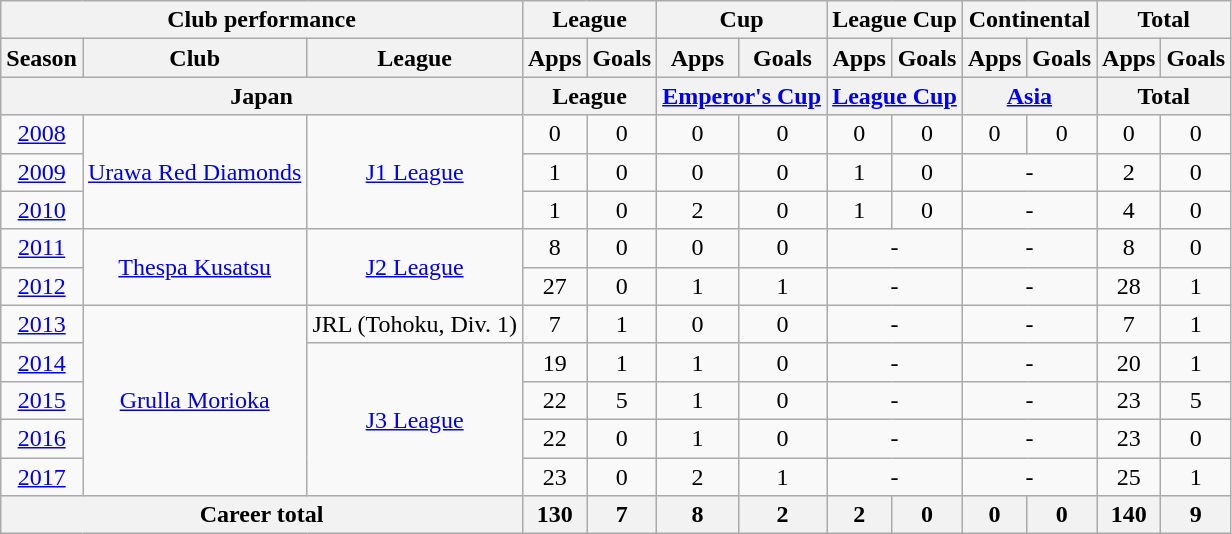<table class="wikitable" style="text-align:center">
<tr>
<th colspan=3>Club performance</th>
<th colspan=2>League</th>
<th colspan=2>Cup</th>
<th colspan=2>League Cup</th>
<th colspan=2>Continental</th>
<th colspan=2>Total</th>
</tr>
<tr>
<th>Season</th>
<th>Club</th>
<th>League</th>
<th>Apps</th>
<th>Goals</th>
<th>Apps</th>
<th>Goals</th>
<th>Apps</th>
<th>Goals</th>
<th>Apps</th>
<th>Goals</th>
<th>Apps</th>
<th>Goals</th>
</tr>
<tr>
<th colspan=3>Japan</th>
<th colspan=2>League</th>
<th colspan=2><a href='#'>Emperor's Cup</a></th>
<th colspan=2><a href='#'>League Cup</a></th>
<th colspan=2><a href='#'>Asia</a></th>
<th colspan=2>Total</th>
</tr>
<tr>
<td><a href='#'>2008</a></td>
<td rowspan="3"><a href='#'>Urawa Red Diamonds</a></td>
<td rowspan="3"><a href='#'>J1 League</a></td>
<td>0</td>
<td>0</td>
<td>0</td>
<td>0</td>
<td>0</td>
<td>0</td>
<td>0</td>
<td>0</td>
<td>0</td>
<td>0</td>
</tr>
<tr>
<td><a href='#'>2009</a></td>
<td>1</td>
<td>0</td>
<td>0</td>
<td>0</td>
<td>1</td>
<td>0</td>
<td colspan="2">-</td>
<td>2</td>
<td>0</td>
</tr>
<tr>
<td><a href='#'>2010</a></td>
<td>1</td>
<td>0</td>
<td>2</td>
<td>0</td>
<td>1</td>
<td>0</td>
<td colspan="2">-</td>
<td>4</td>
<td>0</td>
</tr>
<tr>
<td><a href='#'>2011</a></td>
<td rowspan="2"><a href='#'>Thespa Kusatsu</a></td>
<td rowspan="2"><a href='#'>J2 League</a></td>
<td>8</td>
<td>0</td>
<td>0</td>
<td>0</td>
<td colspan="2">-</td>
<td colspan="2">-</td>
<td>8</td>
<td>0</td>
</tr>
<tr>
<td><a href='#'>2012</a></td>
<td>27</td>
<td>0</td>
<td>1</td>
<td>1</td>
<td colspan="2">-</td>
<td colspan="2">-</td>
<td>28</td>
<td>1</td>
</tr>
<tr>
<td><a href='#'>2013</a></td>
<td rowspan="5"><a href='#'>Grulla Morioka</a></td>
<td>JRL (Tohoku, Div. 1)</td>
<td>7</td>
<td>1</td>
<td>0</td>
<td>0</td>
<td colspan="2">-</td>
<td colspan="2">-</td>
<td>7</td>
<td>1</td>
</tr>
<tr>
<td><a href='#'>2014</a></td>
<td rowspan="4"><a href='#'>J3 League</a></td>
<td>19</td>
<td>1</td>
<td>1</td>
<td>0</td>
<td colspan="2">-</td>
<td colspan="2">-</td>
<td>20</td>
<td>1</td>
</tr>
<tr>
<td><a href='#'>2015</a></td>
<td>22</td>
<td>5</td>
<td>1</td>
<td>0</td>
<td colspan="2">-</td>
<td colspan="2">-</td>
<td>23</td>
<td>5</td>
</tr>
<tr>
<td><a href='#'>2016</a></td>
<td>22</td>
<td>0</td>
<td>1</td>
<td>0</td>
<td colspan="2">-</td>
<td colspan="2">-</td>
<td>23</td>
<td>0</td>
</tr>
<tr>
<td><a href='#'>2017</a></td>
<td>23</td>
<td>0</td>
<td>2</td>
<td>1</td>
<td colspan="2">-</td>
<td colspan="2">-</td>
<td>25</td>
<td>1</td>
</tr>
<tr>
<th colspan=3>Career total</th>
<th>130</th>
<th>7</th>
<th>8</th>
<th>2</th>
<th>2</th>
<th>0</th>
<th>0</th>
<th>0</th>
<th>140</th>
<th>9</th>
</tr>
</table>
